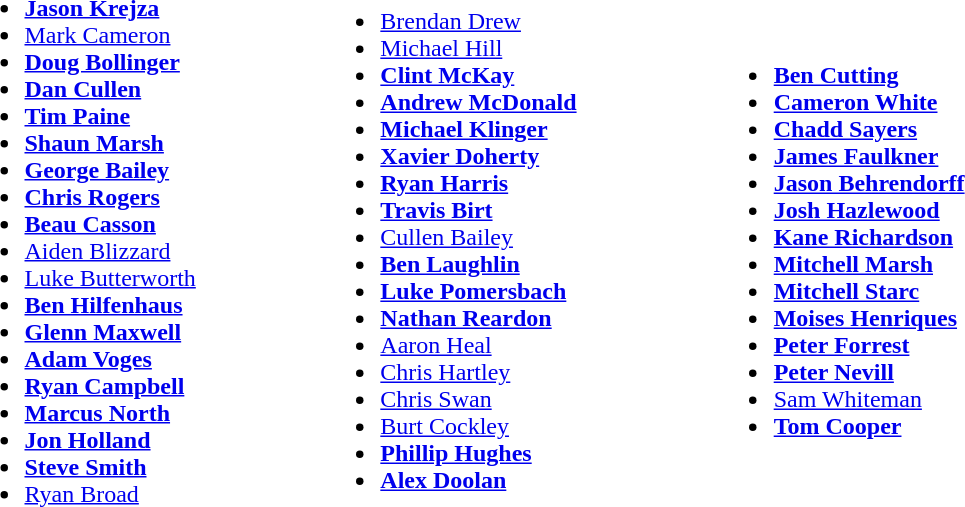<table style="width:60%;">
<tr>
<td><br><ul><li><strong><a href='#'>Jason Krejza</a></strong></li><li><a href='#'>Mark Cameron</a></li><li><strong><a href='#'>Doug Bollinger</a></strong></li><li><strong><a href='#'>Dan Cullen</a></strong></li><li><strong><a href='#'>Tim Paine</a></strong></li><li><strong><a href='#'>Shaun Marsh</a></strong></li><li><strong><a href='#'>George Bailey</a></strong></li><li><strong><a href='#'>Chris Rogers</a></strong></li><li><strong><a href='#'>Beau Casson</a></strong></li><li><a href='#'>Aiden Blizzard</a></li><li><a href='#'>Luke Butterworth</a></li><li><strong><a href='#'>Ben Hilfenhaus</a></strong></li><li><strong><a href='#'>Glenn Maxwell</a></strong></li><li><strong><a href='#'>Adam Voges</a></strong></li><li><strong><a href='#'>Ryan Campbell</a></strong></li><li><strong><a href='#'>Marcus North</a></strong></li><li><strong><a href='#'>Jon Holland</a></strong></li><li><strong><a href='#'>Steve Smith</a></strong></li><li><a href='#'>Ryan Broad</a></li></ul></td>
<td><br><ul><li><a href='#'>Brendan Drew</a></li><li><a href='#'>Michael Hill</a></li><li><strong><a href='#'>Clint McKay</a></strong></li><li><strong><a href='#'>Andrew McDonald</a></strong></li><li><strong><a href='#'>Michael Klinger</a></strong></li><li><strong><a href='#'>Xavier Doherty</a></strong></li><li><strong><a href='#'>Ryan Harris</a></strong></li><li><strong><a href='#'>Travis Birt</a></strong></li><li><a href='#'>Cullen Bailey</a></li><li><strong><a href='#'>Ben Laughlin</a></strong></li><li><strong><a href='#'>Luke Pomersbach</a></strong></li><li><strong><a href='#'>Nathan Reardon</a></strong></li><li><a href='#'>Aaron Heal</a></li><li><a href='#'>Chris Hartley</a></li><li><a href='#'>Chris Swan</a></li><li><a href='#'>Burt Cockley</a></li><li><strong><a href='#'>Phillip Hughes</a></strong></li><li><strong><a href='#'>Alex Doolan</a></strong></li></ul></td>
<td><br><ul><li><strong><a href='#'>Ben Cutting</a></strong></li><li><strong><a href='#'>Cameron White</a></strong></li><li><strong><a href='#'>Chadd Sayers</a></strong></li><li><strong><a href='#'>James Faulkner</a></strong></li><li><strong><a href='#'>Jason Behrendorff</a></strong></li><li><strong><a href='#'>Josh Hazlewood</a></strong></li><li><strong><a href='#'>Kane Richardson</a></strong></li><li><strong><a href='#'>Mitchell Marsh</a></strong></li><li><strong><a href='#'>Mitchell Starc</a></strong></li><li><strong><a href='#'>Moises Henriques</a></strong></li><li><strong><a href='#'>Peter Forrest</a></strong></li><li><strong><a href='#'>Peter Nevill</a></strong></li><li><a href='#'>Sam Whiteman</a></li><li><strong><a href='#'>Tom Cooper</a></strong></li></ul></td>
</tr>
</table>
